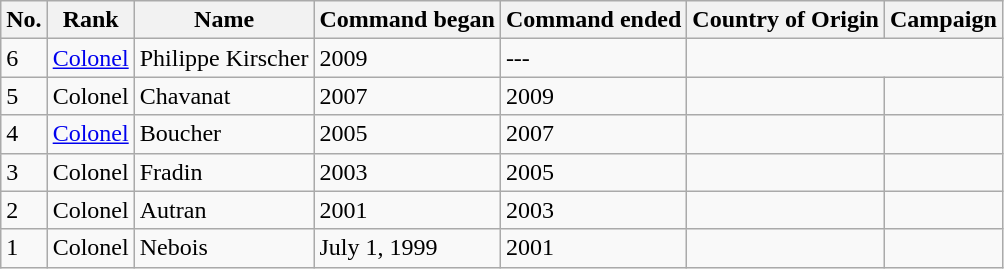<table class="wikitable sortable">
<tr>
<th>No.</th>
<th>Rank</th>
<th>Name</th>
<th>Command began</th>
<th>Command ended</th>
<th>Country of Origin</th>
<th>Campaign</th>
</tr>
<tr>
<td>6</td>
<td><a href='#'>Colonel</a></td>
<td>Philippe Kirscher</td>
<td>2009</td>
<td>---</td>
</tr>
<tr>
<td>5</td>
<td>Colonel</td>
<td>Chavanat</td>
<td>2007</td>
<td>2009</td>
<td></td>
<td></td>
</tr>
<tr>
<td>4</td>
<td><a href='#'>Colonel</a></td>
<td>Boucher</td>
<td>2005</td>
<td>2007</td>
<td></td>
<td></td>
</tr>
<tr>
<td>3</td>
<td>Colonel</td>
<td>Fradin</td>
<td>2003</td>
<td>2005</td>
<td></td>
<td></td>
</tr>
<tr>
<td>2</td>
<td>Colonel</td>
<td>Autran</td>
<td>2001</td>
<td>2003</td>
<td></td>
<td></td>
</tr>
<tr>
<td>1</td>
<td>Colonel</td>
<td>Nebois</td>
<td>July 1, 1999</td>
<td>2001</td>
<td></td>
<td></td>
</tr>
</table>
